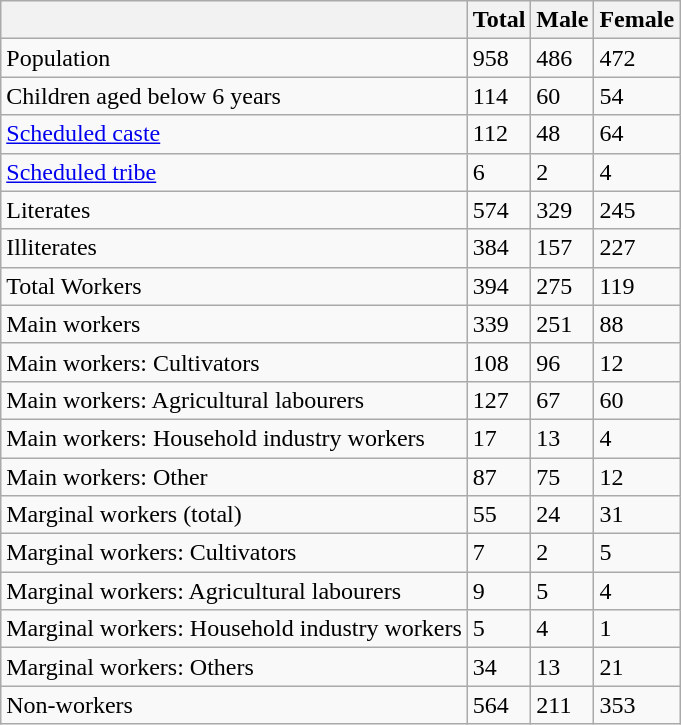<table class="wikitable sortable">
<tr>
<th></th>
<th>Total</th>
<th>Male</th>
<th>Female</th>
</tr>
<tr>
<td>Population</td>
<td>958</td>
<td>486</td>
<td>472</td>
</tr>
<tr>
<td>Children aged below 6 years</td>
<td>114</td>
<td>60</td>
<td>54</td>
</tr>
<tr>
<td><a href='#'>Scheduled caste</a></td>
<td>112</td>
<td>48</td>
<td>64</td>
</tr>
<tr>
<td><a href='#'>Scheduled tribe</a></td>
<td>6</td>
<td>2</td>
<td>4</td>
</tr>
<tr>
<td>Literates</td>
<td>574</td>
<td>329</td>
<td>245</td>
</tr>
<tr>
<td>Illiterates</td>
<td>384</td>
<td>157</td>
<td>227</td>
</tr>
<tr>
<td>Total Workers</td>
<td>394</td>
<td>275</td>
<td>119</td>
</tr>
<tr>
<td>Main workers</td>
<td>339</td>
<td>251</td>
<td>88</td>
</tr>
<tr>
<td>Main workers: Cultivators</td>
<td>108</td>
<td>96</td>
<td>12</td>
</tr>
<tr>
<td>Main workers: Agricultural labourers</td>
<td>127</td>
<td>67</td>
<td>60</td>
</tr>
<tr>
<td>Main workers: Household industry workers</td>
<td>17</td>
<td>13</td>
<td>4</td>
</tr>
<tr>
<td>Main workers: Other</td>
<td>87</td>
<td>75</td>
<td>12</td>
</tr>
<tr>
<td>Marginal workers (total)</td>
<td>55</td>
<td>24</td>
<td>31</td>
</tr>
<tr>
<td>Marginal workers: Cultivators</td>
<td>7</td>
<td>2</td>
<td>5</td>
</tr>
<tr>
<td>Marginal workers: Agricultural labourers</td>
<td>9</td>
<td>5</td>
<td>4</td>
</tr>
<tr>
<td>Marginal workers: Household industry workers</td>
<td>5</td>
<td>4</td>
<td>1</td>
</tr>
<tr>
<td>Marginal workers: Others</td>
<td>34</td>
<td>13</td>
<td>21</td>
</tr>
<tr>
<td>Non-workers</td>
<td>564</td>
<td>211</td>
<td>353</td>
</tr>
</table>
